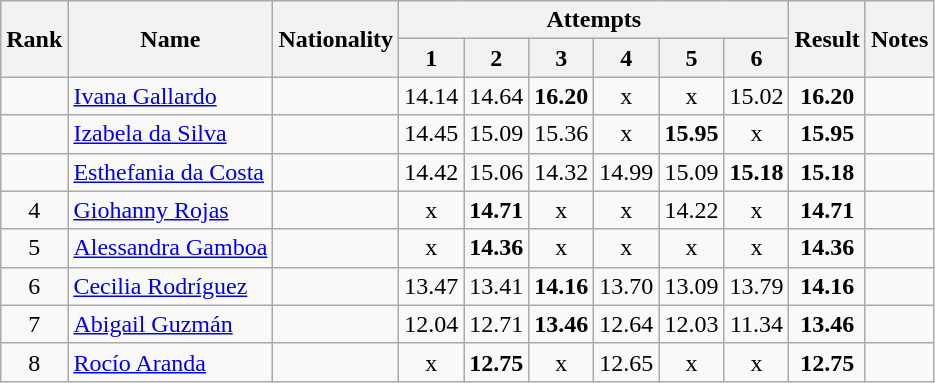<table class="wikitable sortable" style="text-align:center">
<tr>
<th rowspan=2>Rank</th>
<th rowspan=2>Name</th>
<th rowspan=2>Nationality</th>
<th colspan=6>Attempts</th>
<th rowspan=2>Result</th>
<th rowspan=2>Notes</th>
</tr>
<tr>
<th>1</th>
<th>2</th>
<th>3</th>
<th>4</th>
<th>5</th>
<th>6</th>
</tr>
<tr>
<td align=center></td>
<td align=left><a href='#'>Ivana Gallardo</a></td>
<td align=left></td>
<td>14.14</td>
<td>14.64</td>
<td><strong>16.20</strong></td>
<td>x</td>
<td>x</td>
<td>15.02</td>
<td><strong>16.20</strong></td>
<td></td>
</tr>
<tr>
<td align=center></td>
<td align=left><a href='#'>Izabela da Silva</a></td>
<td align=left></td>
<td>14.45</td>
<td>15.09</td>
<td>15.36</td>
<td>x</td>
<td><strong>15.95</strong></td>
<td>x</td>
<td><strong>15.95</strong></td>
<td></td>
</tr>
<tr>
<td align=center></td>
<td align=left><a href='#'>Esthefania da Costa</a></td>
<td align=left></td>
<td>14.42</td>
<td>15.06</td>
<td>14.32</td>
<td>14.99</td>
<td>15.09</td>
<td><strong>15.18</strong></td>
<td><strong>15.18</strong></td>
<td></td>
</tr>
<tr>
<td align=center>4</td>
<td align=left><a href='#'>Giohanny Rojas</a></td>
<td align=left></td>
<td>x</td>
<td><strong>14.71</strong></td>
<td>x</td>
<td>x</td>
<td>14.22</td>
<td>x</td>
<td><strong>14.71</strong></td>
<td></td>
</tr>
<tr>
<td align=center>5</td>
<td align=left><a href='#'>Alessandra Gamboa</a></td>
<td align=left></td>
<td>x</td>
<td><strong>14.36</strong></td>
<td>x</td>
<td>x</td>
<td>x</td>
<td>x</td>
<td><strong>14.36</strong></td>
<td></td>
</tr>
<tr>
<td align=center>6</td>
<td align=left><a href='#'>Cecilia Rodríguez</a></td>
<td align=left></td>
<td>13.47</td>
<td>13.41</td>
<td><strong>14.16</strong></td>
<td>13.70</td>
<td>13.09</td>
<td>13.79</td>
<td><strong>14.16</strong></td>
<td></td>
</tr>
<tr>
<td align=center>7</td>
<td align=left><a href='#'>Abigail Guzmán</a></td>
<td align=left></td>
<td>12.04</td>
<td>12.71</td>
<td><strong>13.46</strong></td>
<td>12.64</td>
<td>12.03</td>
<td>11.34</td>
<td><strong>13.46</strong></td>
<td></td>
</tr>
<tr>
<td align=center>8</td>
<td align=left><a href='#'>Rocío Aranda</a></td>
<td align=left></td>
<td>x</td>
<td><strong>12.75</strong></td>
<td>x</td>
<td>12.65</td>
<td>x</td>
<td>x</td>
<td><strong>12.75</strong></td>
<td></td>
</tr>
</table>
